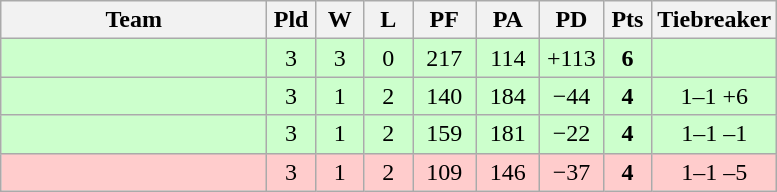<table class="wikitable" style="text-align:center;">
<tr>
<th width=170>Team</th>
<th width=25>Pld</th>
<th width=25>W</th>
<th width=25>L</th>
<th width=35>PF</th>
<th width=35>PA</th>
<th width=35>PD</th>
<th width=25>Pts</th>
<th width=50>Tiebreaker</th>
</tr>
<tr bgcolor=ccffcc>
<td align="left"></td>
<td>3</td>
<td>3</td>
<td>0</td>
<td>217</td>
<td>114</td>
<td>+113</td>
<td><strong>6</strong></td>
<td></td>
</tr>
<tr bgcolor=ccffcc>
<td align="left"></td>
<td>3</td>
<td>1</td>
<td>2</td>
<td>140</td>
<td>184</td>
<td>−44</td>
<td><strong>4</strong></td>
<td>1–1 +6</td>
</tr>
<tr bgcolor=ccffcc>
<td align="left"></td>
<td>3</td>
<td>1</td>
<td>2</td>
<td>159</td>
<td>181</td>
<td>−22</td>
<td><strong>4</strong></td>
<td>1–1 –1</td>
</tr>
<tr bgcolor=ffcccc>
<td align="left"></td>
<td>3</td>
<td>1</td>
<td>2</td>
<td>109</td>
<td>146</td>
<td>−37</td>
<td><strong>4</strong></td>
<td>1–1 –5</td>
</tr>
</table>
